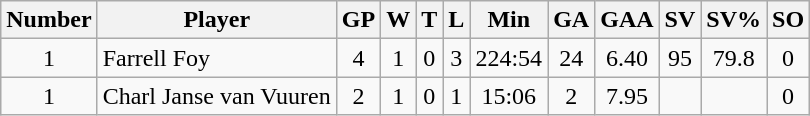<table class="wikitable sortable" style="margin: 1em 1em 1em 0; background: #f9f9f9; border-collapse: collapse; text-align: center; border: 1px solid; padding: 4px; border-spacing=0;">
<tr>
<th>Number</th>
<th>Player</th>
<th>GP</th>
<th>W</th>
<th>T</th>
<th>L</th>
<th>Min</th>
<th>GA</th>
<th>GAA</th>
<th>SV</th>
<th>SV%</th>
<th>SO</th>
</tr>
<tr>
<td>1</td>
<td align=left>Farrell Foy</td>
<td>4</td>
<td>1</td>
<td>0</td>
<td>3</td>
<td>224:54</td>
<td>24</td>
<td>6.40</td>
<td>95</td>
<td>79.8</td>
<td>0</td>
</tr>
<tr>
<td>1</td>
<td align=left>Charl Janse van Vuuren</td>
<td>2</td>
<td>1</td>
<td>0</td>
<td>1</td>
<td>15:06</td>
<td>2</td>
<td>7.95</td>
<td></td>
<td></td>
<td>0</td>
</tr>
</table>
